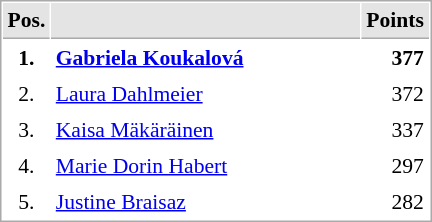<table cellspacing="1" cellpadding="3" style="border:1px solid #AAAAAA;font-size:90%">
<tr bgcolor="#E4E4E4">
<th style="border-bottom:1px solid #AAAAAA" width=10>Pos.</th>
<th style="border-bottom:1px solid #AAAAAA" width=200></th>
<th style="border-bottom:1px solid #AAAAAA" width=20>Points</th>
</tr>
<tr>
<td align="center"><strong>1.</strong></td>
<td> <strong><a href='#'>Gabriela Koukalová</a></strong></td>
<td align="right"><strong>377</strong></td>
</tr>
<tr>
<td align="center">2.</td>
<td> <a href='#'>Laura Dahlmeier</a></td>
<td align="right">372</td>
</tr>
<tr>
<td align="center">3.</td>
<td> <a href='#'>Kaisa Mäkäräinen</a></td>
<td align="right">337</td>
</tr>
<tr>
<td align="center">4.</td>
<td> <a href='#'>Marie Dorin Habert</a></td>
<td align="right">297</td>
</tr>
<tr>
<td align="center">5.</td>
<td> <a href='#'>Justine Braisaz</a></td>
<td align="right">282</td>
</tr>
</table>
